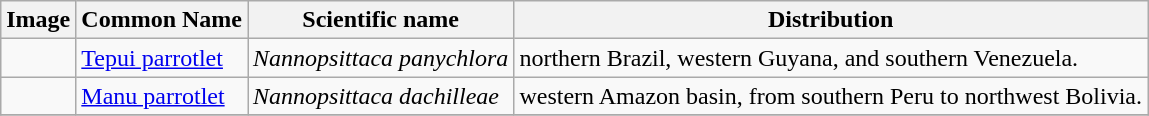<table class="wikitable sortable">
<tr>
<th>Image</th>
<th>Common Name</th>
<th>Scientific name</th>
<th>Distribution</th>
</tr>
<tr>
<td></td>
<td><a href='#'>Tepui parrotlet</a></td>
<td><em>Nannopsittaca panychlora</em></td>
<td>northern Brazil, western Guyana, and southern Venezuela.</td>
</tr>
<tr>
<td></td>
<td><a href='#'>Manu parrotlet</a></td>
<td><em>Nannopsittaca dachilleae</em></td>
<td>western Amazon basin, from southern Peru to northwest Bolivia.</td>
</tr>
<tr>
</tr>
</table>
